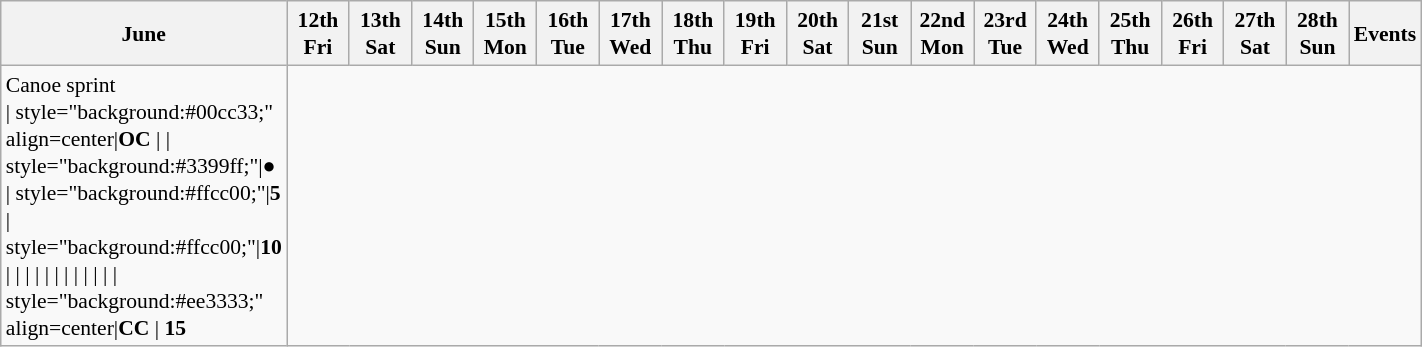<table class="wikitable" style="margin:0.9em auto; font-size:90%; line-height:1.25em; width:75%;">
<tr>
<th colspan=2>June</th>
<th style="width:2.5em">12th<br>Fri</th>
<th style="width:2.5em">13th<br>Sat</th>
<th style="width:2.5em">14th<br>Sun</th>
<th style="width:2.5em">15th<br>Mon</th>
<th style="width:2.5em">16th<br>Tue</th>
<th style="width:2.5em">17th<br>Wed</th>
<th style="width:2.5em">18th<br>Thu</th>
<th style="width:2.5em">19th<br>Fri</th>
<th style="width:2.5em">20th<br>Sat</th>
<th style="width:2.5em">21st<br>Sun</th>
<th style="width:2.5em">22nd<br>Mon</th>
<th style="width:2.5em">23rd<br>Tue</th>
<th style="width:2.5em">24th<br>Wed</th>
<th style="width:2.5em">25th<br>Thu</th>
<th style="width:2.5em">26th<br>Fri</th>
<th style="width:2.5em">27th<br>Sat</th>
<th style="width:2.5em">28th<br>Sun</th>
<th>Events</th>
</tr>
<tr align="center">
<td colspan=2 align="left"> Canoe sprint<br>| style="background:#00cc33;" align=center|<strong>OC</strong>
| 
| style="background:#3399ff;"|● 
| style="background:#ffcc00;"|<strong>5</strong>
| style="background:#ffcc00;"|<strong>10</strong>
| 
| 
| 
| 
| 
| 
| 
| 
| 
| 
| 
| style="background:#ee3333;" align=center|<strong>CC</strong>
| <strong>15</strong></td>
</tr>
</table>
